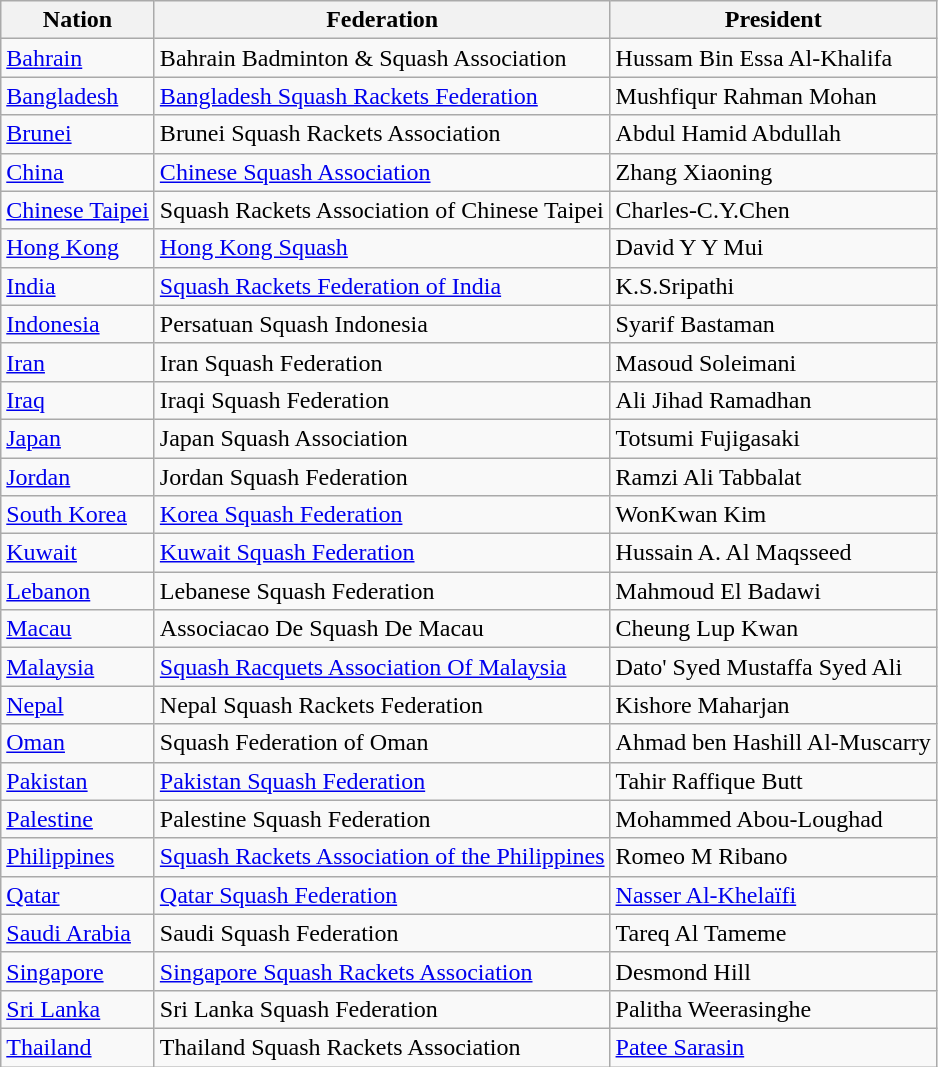<table class="wikitable">
<tr>
<th>Nation</th>
<th>Federation</th>
<th>President</th>
</tr>
<tr>
<td> <a href='#'>Bahrain</a></td>
<td>Bahrain Badminton & Squash Association</td>
<td>Hussam Bin Essa Al-Khalifa</td>
</tr>
<tr>
<td> <a href='#'>Bangladesh</a></td>
<td><a href='#'>Bangladesh Squash Rackets Federation</a></td>
<td>Mushfiqur Rahman Mohan</td>
</tr>
<tr>
<td> <a href='#'>Brunei</a></td>
<td>Brunei Squash Rackets Association</td>
<td>Abdul Hamid Abdullah</td>
</tr>
<tr>
<td> <a href='#'>China</a></td>
<td><a href='#'>Chinese Squash Association</a></td>
<td>Zhang Xiaoning</td>
</tr>
<tr>
<td> <a href='#'>Chinese Taipei</a></td>
<td>Squash Rackets Association of Chinese Taipei</td>
<td>Charles-C.Y.Chen</td>
</tr>
<tr>
<td> <a href='#'>Hong Kong</a></td>
<td><a href='#'>Hong Kong Squash</a></td>
<td>David Y Y Mui</td>
</tr>
<tr>
<td> <a href='#'>India</a></td>
<td><a href='#'>Squash Rackets Federation of India</a></td>
<td>K.S.Sripathi</td>
</tr>
<tr>
<td> <a href='#'>Indonesia</a></td>
<td>Persatuan Squash Indonesia</td>
<td>Syarif Bastaman</td>
</tr>
<tr>
<td> <a href='#'>Iran</a></td>
<td>Iran Squash Federation</td>
<td>Masoud Soleimani</td>
</tr>
<tr>
<td> <a href='#'>Iraq</a></td>
<td>Iraqi Squash Federation</td>
<td>Ali Jihad Ramadhan</td>
</tr>
<tr>
<td> <a href='#'>Japan</a></td>
<td>Japan Squash Association</td>
<td>Totsumi Fujigasaki</td>
</tr>
<tr>
<td> <a href='#'>Jordan</a></td>
<td>Jordan Squash Federation</td>
<td>Ramzi Ali Tabbalat</td>
</tr>
<tr>
<td> <a href='#'>South Korea</a></td>
<td><a href='#'>Korea Squash Federation</a></td>
<td>WonKwan Kim</td>
</tr>
<tr>
<td> <a href='#'>Kuwait</a></td>
<td><a href='#'>Kuwait Squash Federation</a></td>
<td>Hussain A. Al Maqsseed</td>
</tr>
<tr>
<td> <a href='#'>Lebanon</a></td>
<td>Lebanese Squash Federation</td>
<td>Mahmoud El Badawi</td>
</tr>
<tr>
<td> <a href='#'>Macau</a></td>
<td>Associacao De Squash De Macau</td>
<td>Cheung Lup Kwan</td>
</tr>
<tr>
<td> <a href='#'>Malaysia</a></td>
<td><a href='#'>Squash Racquets Association Of Malaysia</a></td>
<td>Dato' Syed Mustaffa Syed Ali</td>
</tr>
<tr>
<td> <a href='#'>Nepal</a></td>
<td>Nepal Squash Rackets Federation</td>
<td>Kishore Maharjan</td>
</tr>
<tr>
<td> <a href='#'>Oman</a></td>
<td>Squash Federation of Oman</td>
<td>Ahmad ben Hashill Al-Muscarry</td>
</tr>
<tr>
<td> <a href='#'>Pakistan</a></td>
<td><a href='#'>Pakistan Squash Federation</a></td>
<td>Tahir Raffique Butt</td>
</tr>
<tr>
<td> <a href='#'>Palestine</a></td>
<td>Palestine Squash Federation</td>
<td>Mohammed Abou-Loughad</td>
</tr>
<tr>
<td> <a href='#'>Philippines</a></td>
<td><a href='#'>Squash Rackets Association of the Philippines</a></td>
<td>Romeo M Ribano</td>
</tr>
<tr>
<td> <a href='#'>Qatar</a></td>
<td><a href='#'>Qatar Squash Federation</a></td>
<td><a href='#'>Nasser Al-Khelaïfi</a></td>
</tr>
<tr>
<td> <a href='#'>Saudi Arabia</a></td>
<td>Saudi Squash Federation</td>
<td>Tareq Al Tameme</td>
</tr>
<tr>
<td> <a href='#'>Singapore</a></td>
<td><a href='#'>Singapore Squash Rackets Association</a></td>
<td>Desmond Hill</td>
</tr>
<tr>
<td> <a href='#'>Sri Lanka</a></td>
<td>Sri Lanka Squash Federation</td>
<td>Palitha Weerasinghe</td>
</tr>
<tr>
<td> <a href='#'>Thailand</a></td>
<td>Thailand Squash Rackets Association</td>
<td><a href='#'>Patee Sarasin</a></td>
</tr>
</table>
